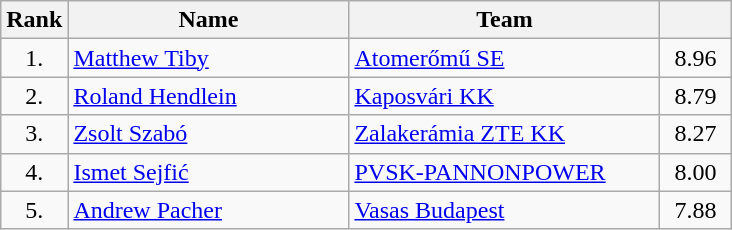<table class="wikitable" style="text-align: center;">
<tr>
<th>Rank</th>
<th width=180>Name</th>
<th width=200>Team</th>
<th width=40></th>
</tr>
<tr>
<td>1.</td>
<td align="left"> <a href='#'>Matthew Tiby</a></td>
<td style="text-align:left;"><a href='#'>Atomerőmű SE</a></td>
<td>8.96</td>
</tr>
<tr>
<td>2.</td>
<td align="left"> <a href='#'>Roland Hendlein</a></td>
<td style="text-align:left;"><a href='#'>Kaposvári KK</a></td>
<td>8.79</td>
</tr>
<tr>
<td>3.</td>
<td align="left"> <a href='#'>Zsolt Szabó</a></td>
<td style="text-align:left;"><a href='#'>Zalakerámia ZTE KK</a></td>
<td>8.27</td>
</tr>
<tr>
<td>4.</td>
<td align="left"> <a href='#'>Ismet Sejfić</a></td>
<td style="text-align:left;"><a href='#'>PVSK-PANNONPOWER</a></td>
<td>8.00</td>
</tr>
<tr>
<td>5.</td>
<td align="left"> <a href='#'>Andrew Pacher</a></td>
<td style="text-align:left;"><a href='#'>Vasas Budapest</a></td>
<td>7.88</td>
</tr>
</table>
